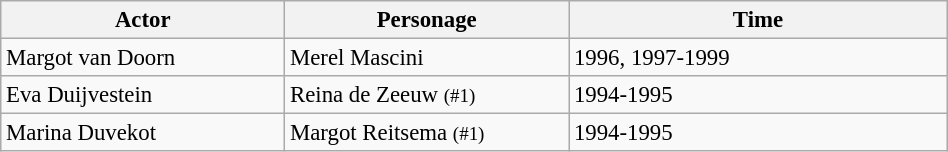<table class="wikitable sortable" width="50%" style="font-size:95%">
<tr>
<th width="30%">Actor</th>
<th width="30%">Personage</th>
<th width="40%">Time</th>
</tr>
<tr>
<td>Margot van Doorn</td>
<td>Merel Mascini</td>
<td>1996, 1997-1999</td>
</tr>
<tr>
<td>Eva Duijvestein</td>
<td>Reina de Zeeuw <small> (#1) </small></td>
<td>1994-1995</td>
</tr>
<tr>
<td>Marina Duvekot</td>
<td>Margot Reitsema <small> (#1) </small></td>
<td>1994-1995</td>
</tr>
</table>
